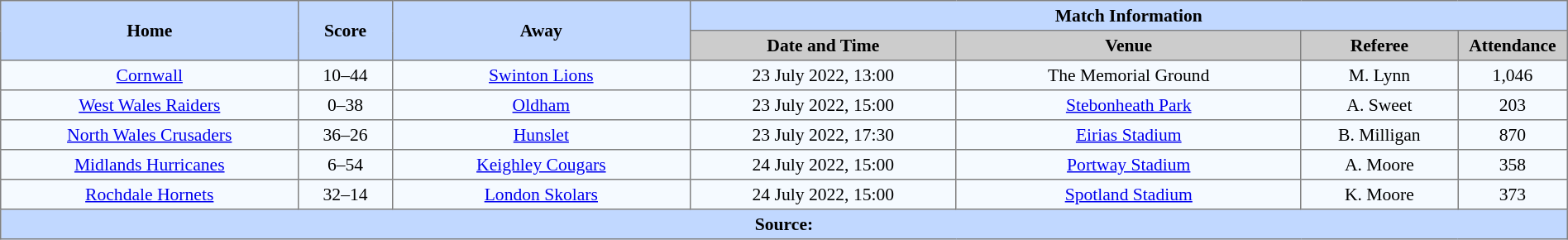<table border=1 style="border-collapse:collapse; font-size:90%; text-align:center;" cellpadding=3 cellspacing=0 width=100%>
<tr bgcolor=#C1D8FF>
<th scope="col" rowspan=2 width=19%>Home</th>
<th scope="col" rowspan=2 width=6%>Score</th>
<th scope="col" rowspan=2 width=19%>Away</th>
<th colspan=4>Match Information</th>
</tr>
<tr bgcolor=#CCCCCC>
<th scope="col" width=17%>Date and Time</th>
<th scope="col" width=22%>Venue</th>
<th scope="col" width=10%>Referee</th>
<th scope="col" width=7%>Attendance</th>
</tr>
<tr bgcolor=#F5FAFF>
<td> <a href='#'>Cornwall</a></td>
<td>10–44</td>
<td> <a href='#'>Swinton Lions</a></td>
<td>23 July 2022, 13:00</td>
<td>The Memorial Ground</td>
<td>M. Lynn</td>
<td>1,046</td>
</tr>
<tr bgcolor=#F5FAFF>
<td> <a href='#'>West Wales Raiders</a></td>
<td>0–38</td>
<td> <a href='#'>Oldham</a></td>
<td>23 July 2022, 15:00</td>
<td><a href='#'>Stebonheath Park</a></td>
<td>A. Sweet</td>
<td>203</td>
</tr>
<tr bgcolor=#F5FAFF>
<td> <a href='#'>North Wales Crusaders</a></td>
<td>36–26</td>
<td> <a href='#'>Hunslet</a></td>
<td>23 July 2022, 17:30</td>
<td><a href='#'>Eirias Stadium</a></td>
<td>B. Milligan</td>
<td>870</td>
</tr>
<tr bgcolor=#F5FAFF>
<td> <a href='#'>Midlands Hurricanes</a></td>
<td>6–54</td>
<td> <a href='#'>Keighley Cougars</a></td>
<td>24 July 2022, 15:00</td>
<td><a href='#'>Portway Stadium</a></td>
<td>A. Moore</td>
<td>358</td>
</tr>
<tr bgcolor=#F5FAFF>
<td> <a href='#'>Rochdale Hornets</a></td>
<td>32–14</td>
<td> <a href='#'>London Skolars</a></td>
<td>24 July 2022, 15:00</td>
<td><a href='#'>Spotland Stadium</a></td>
<td>K. Moore</td>
<td>373</td>
</tr>
<tr style="background:#c1d8ff;">
<th colspan=7>Source:</th>
</tr>
</table>
